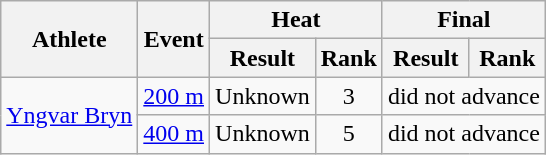<table class="wikitable sortable">
<tr>
<th rowspan="2">Athlete</th>
<th rowspan="2">Event</th>
<th colspan="2">Heat</th>
<th colspan="2">Final</th>
</tr>
<tr>
<th>Result</th>
<th>Rank</th>
<th>Result</th>
<th>Rank</th>
</tr>
<tr>
<td rowspan=2><a href='#'>Yngvar Bryn</a></td>
<td><a href='#'>200 m</a></td>
<td align="center">Unknown</td>
<td align="center">3</td>
<td align="center" colspan=2>did not advance</td>
</tr>
<tr>
<td><a href='#'>400 m</a></td>
<td align="center">Unknown</td>
<td align="center">5</td>
<td align="center" colspan=2>did not advance</td>
</tr>
</table>
